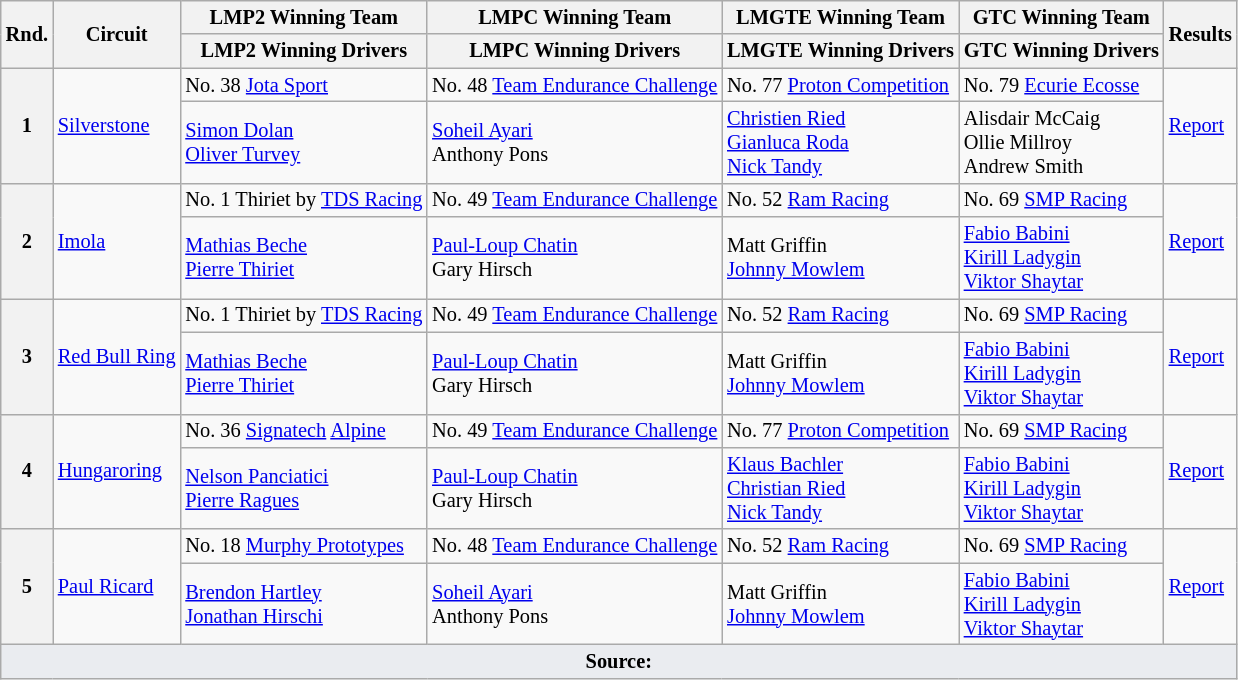<table class="wikitable" style="font-size: 85%;">
<tr>
<th rowspan=2>Rnd.</th>
<th rowspan=2>Circuit</th>
<th>LMP2 Winning Team</th>
<th>LMPC Winning Team</th>
<th>LMGTE Winning Team</th>
<th>GTC Winning Team</th>
<th rowspan=2>Results</th>
</tr>
<tr>
<th>LMP2 Winning Drivers</th>
<th>LMPC Winning Drivers</th>
<th>LMGTE Winning Drivers</th>
<th>GTC Winning Drivers</th>
</tr>
<tr>
<th rowspan=2>1</th>
<td rowspan=2><a href='#'>Silverstone</a></td>
<td> No. 38 <a href='#'>Jota Sport</a></td>
<td> No. 48 <a href='#'>Team Endurance Challenge</a></td>
<td> No. 77 <a href='#'>Proton Competition</a></td>
<td> No. 79 <a href='#'>Ecurie Ecosse</a></td>
<td rowspan=2><a href='#'>Report</a></td>
</tr>
<tr>
<td> <a href='#'>Simon Dolan</a><br> <a href='#'>Oliver Turvey</a></td>
<td> <a href='#'>Soheil Ayari</a><br> Anthony Pons</td>
<td> <a href='#'>Christien Ried</a><br> <a href='#'>Gianluca Roda</a><br> <a href='#'>Nick Tandy</a></td>
<td> Alisdair McCaig<br> Ollie Millroy<br> Andrew Smith</td>
</tr>
<tr>
<th rowspan=2>2</th>
<td rowspan=2><a href='#'>Imola</a></td>
<td> No. 1 Thiriet by <a href='#'>TDS Racing</a></td>
<td> No. 49 <a href='#'>Team Endurance Challenge</a></td>
<td> No. 52 <a href='#'>Ram Racing</a></td>
<td> No. 69 <a href='#'>SMP Racing</a></td>
<td rowspan=2><a href='#'>Report</a></td>
</tr>
<tr>
<td> <a href='#'>Mathias Beche</a><br> <a href='#'>Pierre Thiriet</a></td>
<td> <a href='#'>Paul-Loup Chatin</a><br> Gary Hirsch</td>
<td> Matt Griffin<br> <a href='#'>Johnny Mowlem</a></td>
<td> <a href='#'>Fabio Babini</a><br> <a href='#'>Kirill Ladygin</a><br> <a href='#'>Viktor Shaytar</a></td>
</tr>
<tr>
<th rowspan=2>3</th>
<td rowspan=2><a href='#'>Red Bull Ring</a></td>
<td> No. 1 Thiriet by <a href='#'>TDS Racing</a></td>
<td> No. 49 <a href='#'>Team Endurance Challenge</a></td>
<td> No. 52 <a href='#'>Ram Racing</a></td>
<td> No. 69 <a href='#'>SMP Racing</a></td>
<td rowspan=2><a href='#'>Report</a></td>
</tr>
<tr>
<td> <a href='#'>Mathias Beche</a><br> <a href='#'>Pierre Thiriet</a></td>
<td> <a href='#'>Paul-Loup Chatin</a><br> Gary Hirsch</td>
<td> Matt Griffin<br> <a href='#'>Johnny Mowlem</a></td>
<td> <a href='#'>Fabio Babini</a><br> <a href='#'>Kirill Ladygin</a><br> <a href='#'>Viktor Shaytar</a></td>
</tr>
<tr>
<th rowspan=2>4</th>
<td rowspan=2><a href='#'>Hungaroring</a></td>
<td> No. 36 <a href='#'>Signatech</a> <a href='#'>Alpine</a></td>
<td> No. 49 <a href='#'>Team Endurance Challenge</a></td>
<td> No. 77 <a href='#'>Proton Competition</a></td>
<td> No. 69 <a href='#'>SMP Racing</a></td>
<td rowspan=2><a href='#'>Report</a></td>
</tr>
<tr>
<td> <a href='#'>Nelson Panciatici</a><br> <a href='#'>Pierre Ragues</a></td>
<td> <a href='#'>Paul-Loup Chatin</a><br> Gary Hirsch</td>
<td> <a href='#'>Klaus Bachler</a><br> <a href='#'>Christian Ried</a><br> <a href='#'>Nick Tandy</a></td>
<td> <a href='#'>Fabio Babini</a><br> <a href='#'>Kirill Ladygin</a><br> <a href='#'>Viktor Shaytar</a></td>
</tr>
<tr>
<th rowspan=2>5</th>
<td rowspan=2><a href='#'>Paul Ricard</a></td>
<td> No. 18 <a href='#'>Murphy Prototypes</a></td>
<td> No. 48 <a href='#'>Team Endurance Challenge</a></td>
<td> No. 52 <a href='#'>Ram Racing</a></td>
<td> No. 69 <a href='#'>SMP Racing</a></td>
<td rowspan=2><a href='#'>Report</a></td>
</tr>
<tr>
<td> <a href='#'>Brendon Hartley</a><br> <a href='#'>Jonathan Hirschi</a></td>
<td> <a href='#'>Soheil Ayari</a><br> Anthony Pons</td>
<td> Matt Griffin<br> <a href='#'>Johnny Mowlem</a></td>
<td> <a href='#'>Fabio Babini</a><br> <a href='#'>Kirill Ladygin</a><br>  <a href='#'>Viktor Shaytar</a></td>
</tr>
<tr class="sortbottom">
<td colspan="7" style="background-color:#EAECF0;text-align:center"><strong>Source:</strong></td>
</tr>
</table>
